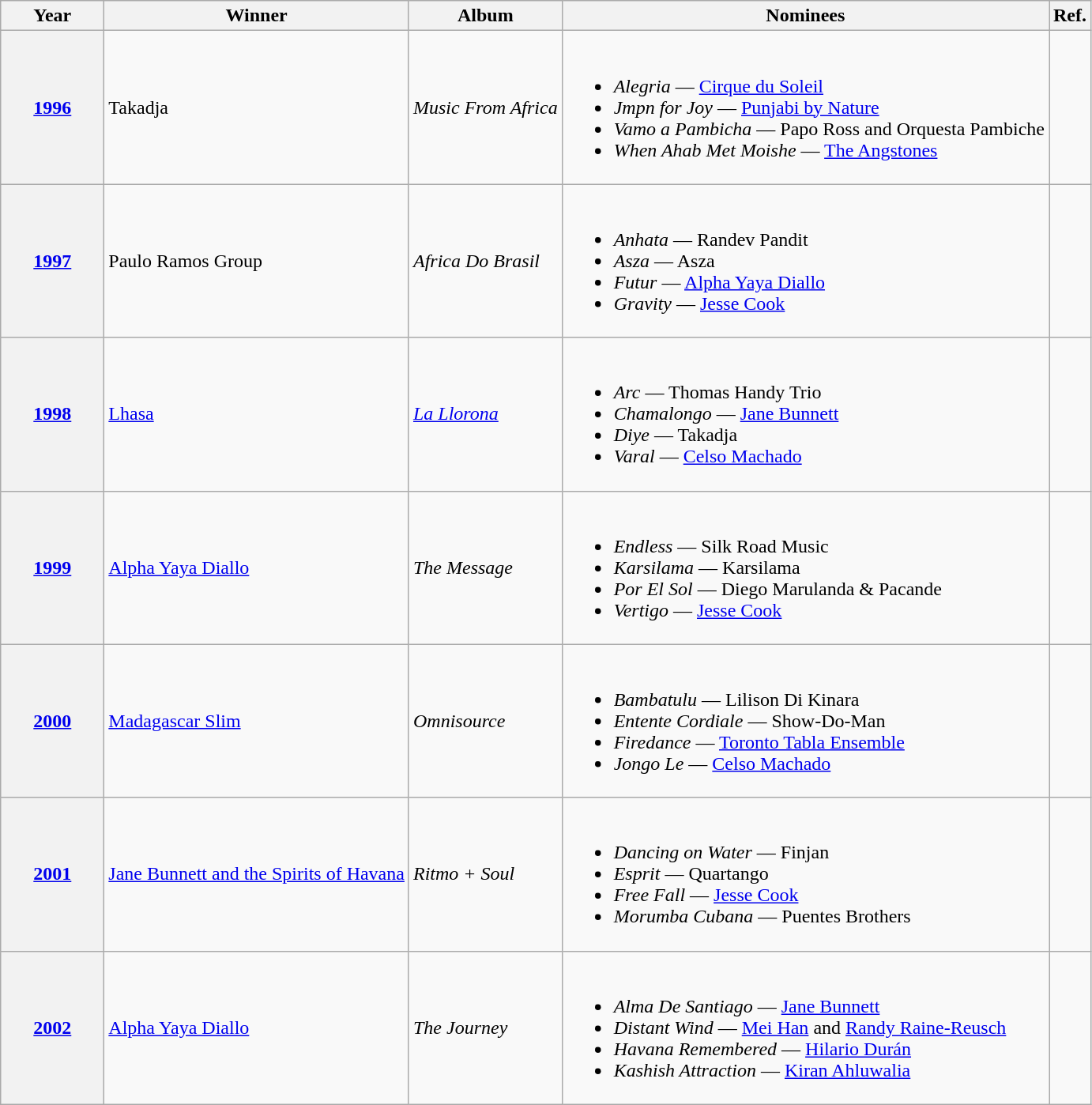<table class="wikitable sortable">
<tr>
<th scope="col" style="width:5em;">Year</th>
<th scope="col">Winner</th>
<th scope="col">Album</th>
<th scope="col" class="unsortable">Nominees</th>
<th scope="col" class="unsortable">Ref.</th>
</tr>
<tr>
<th scope="row"><a href='#'>1996</a></th>
<td>Takadja</td>
<td><em>Music From Africa</em></td>
<td><br><ul><li><em>Alegria</em> — <a href='#'>Cirque du Soleil</a></li><li><em>Jmpn for Joy</em> — <a href='#'>Punjabi by Nature</a></li><li><em>Vamo a Pambicha</em> — Papo Ross and Orquesta Pambiche</li><li><em>When Ahab Met Moishe</em> — <a href='#'>The Angstones</a></li></ul></td>
<td align="center"></td>
</tr>
<tr>
<th scope="row"><a href='#'>1997</a></th>
<td>Paulo Ramos Group</td>
<td><em>Africa Do Brasil</em></td>
<td><br><ul><li><em>Anhata</em> — Randev Pandit</li><li><em>Asza</em> — Asza</li><li><em>Futur</em> — <a href='#'>Alpha Yaya Diallo</a></li><li><em>Gravity</em> — <a href='#'>Jesse Cook</a></li></ul></td>
<td align="center"></td>
</tr>
<tr>
<th scope="row"><a href='#'>1998</a></th>
<td><a href='#'>Lhasa</a></td>
<td><em><a href='#'>La Llorona</a></em></td>
<td><br><ul><li><em>Arc</em> — Thomas Handy Trio</li><li><em>Chamalongo</em> — <a href='#'>Jane Bunnett</a></li><li><em>Diye</em> — Takadja</li><li><em>Varal</em> — <a href='#'>Celso Machado</a></li></ul></td>
<td align="center"></td>
</tr>
<tr>
<th scope="row"><a href='#'>1999</a></th>
<td><a href='#'>Alpha Yaya Diallo</a></td>
<td><em>The Message</em></td>
<td><br><ul><li><em>Endless</em> — Silk Road Music</li><li><em>Karsilama</em> — Karsilama</li><li><em>Por El Sol</em> — Diego Marulanda & Pacande</li><li><em>Vertigo</em> — <a href='#'>Jesse Cook</a></li></ul></td>
<td align="center"></td>
</tr>
<tr>
<th scope="row"><a href='#'>2000</a></th>
<td><a href='#'>Madagascar Slim</a></td>
<td><em>Omnisource</em></td>
<td><br><ul><li><em>Bambatulu</em> — Lilison Di Kinara</li><li><em>Entente Cordiale</em> — Show-Do-Man</li><li><em>Firedance</em> — <a href='#'>Toronto Tabla Ensemble</a></li><li><em>Jongo Le</em> — <a href='#'>Celso Machado</a></li></ul></td>
<td align="center"></td>
</tr>
<tr>
<th scope="row"><a href='#'>2001</a></th>
<td><a href='#'>Jane Bunnett and the Spirits of Havana</a></td>
<td><em>Ritmo + Soul</em></td>
<td><br><ul><li><em>Dancing on Water</em> — Finjan</li><li><em>Esprit</em> — Quartango</li><li><em>Free Fall</em> — <a href='#'>Jesse Cook</a></li><li><em>Morumba Cubana</em> — Puentes Brothers</li></ul></td>
<td align="center"></td>
</tr>
<tr>
<th scope="row"><a href='#'>2002</a></th>
<td><a href='#'>Alpha Yaya Diallo</a></td>
<td><em>The Journey</em></td>
<td><br><ul><li><em>Alma De Santiago</em> — <a href='#'>Jane Bunnett</a></li><li><em>Distant Wind</em> — <a href='#'>Mei Han</a> and <a href='#'>Randy Raine-Reusch</a></li><li><em>Havana Remembered</em> — <a href='#'>Hilario Durán</a></li><li><em>Kashish Attraction</em> — <a href='#'>Kiran Ahluwalia</a></li></ul></td>
<td align="center"></td>
</tr>
</table>
